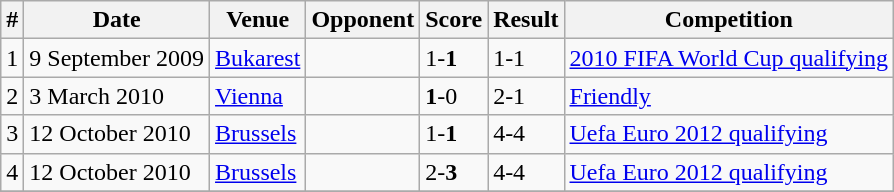<table class="wikitable">
<tr>
<th>#</th>
<th>Date</th>
<th>Venue</th>
<th>Opponent</th>
<th>Score</th>
<th>Result</th>
<th>Competition</th>
</tr>
<tr>
<td>1</td>
<td>9 September 2009</td>
<td><a href='#'>Bukarest</a></td>
<td></td>
<td>1-<strong>1</strong></td>
<td>1-1</td>
<td><a href='#'>2010 FIFA World Cup qualifying</a></td>
</tr>
<tr>
<td>2</td>
<td>3 March 2010</td>
<td><a href='#'>Vienna</a></td>
<td></td>
<td><strong>1</strong>-0</td>
<td>2-1</td>
<td><a href='#'>Friendly</a></td>
</tr>
<tr>
<td>3</td>
<td>12 October 2010</td>
<td><a href='#'>Brussels</a></td>
<td></td>
<td>1-<strong>1</strong></td>
<td>4-4</td>
<td><a href='#'>Uefa Euro 2012 qualifying</a></td>
</tr>
<tr>
<td>4</td>
<td>12 October 2010</td>
<td><a href='#'>Brussels</a></td>
<td></td>
<td>2-<strong>3</strong></td>
<td>4-4</td>
<td><a href='#'>Uefa Euro 2012 qualifying</a></td>
</tr>
<tr>
</tr>
</table>
